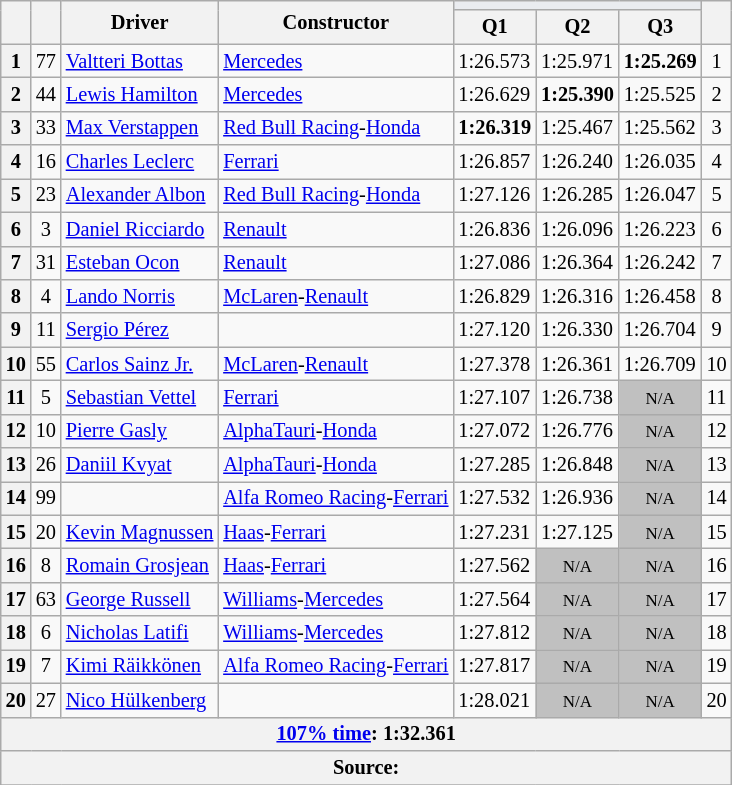<table class="wikitable sortable" style="font-size: 85%;">
<tr>
<th rowspan="2"></th>
<th rowspan="2"></th>
<th rowspan="2">Driver</th>
<th rowspan="2">Constructor</th>
<th colspan="3" style="background:#eaecf0; text-align:center;"></th>
<th rowspan="2"></th>
</tr>
<tr>
<th scope="col">Q1</th>
<th scope="col">Q2</th>
<th scope="col">Q3</th>
</tr>
<tr>
<th scope="row">1</th>
<td align="center">77</td>
<td data-sort-value="bot"> <a href='#'>Valtteri Bottas</a></td>
<td><a href='#'>Mercedes</a></td>
<td>1:26.573</td>
<td>1:25.971</td>
<td><strong>1:25.269</strong></td>
<td align="center">1</td>
</tr>
<tr>
<th scope="row">2</th>
<td align="center">44</td>
<td data-sort-value="ham"> <a href='#'>Lewis Hamilton</a></td>
<td><a href='#'>Mercedes</a></td>
<td>1:26.629</td>
<td><strong>1:25.390</strong></td>
<td>1:25.525</td>
<td align="center">2</td>
</tr>
<tr>
<th scope="row">3</th>
<td align="center">33</td>
<td data-sort-value="ver"> <a href='#'>Max Verstappen</a></td>
<td><a href='#'>Red Bull Racing</a>-<a href='#'>Honda</a></td>
<td><strong>1:26.319</strong></td>
<td>1:25.467</td>
<td>1:25.562</td>
<td align="center">3</td>
</tr>
<tr>
<th scope="row">4</th>
<td align="center">16</td>
<td data-sort-value="lec"> <a href='#'>Charles Leclerc</a></td>
<td><a href='#'>Ferrari</a></td>
<td>1:26.857</td>
<td>1:26.240</td>
<td>1:26.035</td>
<td align="center">4</td>
</tr>
<tr>
<th scope="row">5</th>
<td align="center">23</td>
<td data-sort-value="alb"> <a href='#'>Alexander Albon</a></td>
<td><a href='#'>Red Bull Racing</a>-<a href='#'>Honda</a></td>
<td>1:27.126</td>
<td>1:26.285</td>
<td>1:26.047</td>
<td align="center">5</td>
</tr>
<tr>
<th scope="row">6</th>
<td align="center">3</td>
<td data-sort-value="ric"> <a href='#'>Daniel Ricciardo</a></td>
<td><a href='#'>Renault</a></td>
<td>1:26.836</td>
<td>1:26.096</td>
<td>1:26.223</td>
<td align="center">6</td>
</tr>
<tr>
<th scope="row">7</th>
<td align="center">31</td>
<td data-sort-value="oco"> <a href='#'>Esteban Ocon</a></td>
<td><a href='#'>Renault</a></td>
<td>1:27.086</td>
<td>1:26.364</td>
<td>1:26.242</td>
<td align="center">7</td>
</tr>
<tr>
<th scope="row">8</th>
<td align="center">4</td>
<td data-sort-value="nor"> <a href='#'>Lando Norris</a></td>
<td><a href='#'>McLaren</a>-<a href='#'>Renault</a></td>
<td>1:26.829</td>
<td>1:26.316</td>
<td>1:26.458</td>
<td align="center">8</td>
</tr>
<tr>
<th scope="row">9</th>
<td align="center">11</td>
<td data-sort-value="per"> <a href='#'>Sergio Pérez</a></td>
<td></td>
<td>1:27.120</td>
<td>1:26.330</td>
<td>1:26.704</td>
<td align="center">9</td>
</tr>
<tr>
<th scope="row">10</th>
<td align="center">55</td>
<td data-sort-value="sai"> <a href='#'>Carlos Sainz Jr.</a></td>
<td><a href='#'>McLaren</a>-<a href='#'>Renault</a></td>
<td>1:27.378</td>
<td>1:26.361</td>
<td>1:26.709</td>
<td align="center">10</td>
</tr>
<tr>
<th scope="row">11</th>
<td align="center">5</td>
<td data-sort-value="vet"> <a href='#'>Sebastian Vettel</a></td>
<td><a href='#'>Ferrari</a></td>
<td>1:27.107</td>
<td>1:26.738</td>
<td style="background: silver" align="center" data-sort-value="11"><small>N/A</small></td>
<td align="center">11</td>
</tr>
<tr>
<th scope="row">12</th>
<td align="center">10</td>
<td data-sort-value="gas"> <a href='#'>Pierre Gasly</a></td>
<td><a href='#'>AlphaTauri</a>-<a href='#'>Honda</a></td>
<td>1:27.072</td>
<td>1:26.776</td>
<td style="background: silver" align="center" data-sort-value="12"><small>N/A</small></td>
<td align="center">12</td>
</tr>
<tr>
<th scope="row">13</th>
<td align="center">26</td>
<td data-sort-value="kvy"> <a href='#'>Daniil Kvyat</a></td>
<td><a href='#'>AlphaTauri</a>-<a href='#'>Honda</a></td>
<td>1:27.285</td>
<td>1:26.848</td>
<td style="background: silver" align="center" data-sort-value="13"><small>N/A</small></td>
<td align="center">13</td>
</tr>
<tr>
<th scope="row">14</th>
<td align="center">99</td>
<td data-sort-value="gio"></td>
<td><a href='#'>Alfa Romeo Racing</a>-<a href='#'>Ferrari</a></td>
<td>1:27.532</td>
<td>1:26.936</td>
<td style="background: silver" align="center" data-sort-value="14"><small>N/A</small></td>
<td align="center">14</td>
</tr>
<tr>
<th scope="row">15</th>
<td align="center">20</td>
<td data-sort-value="mag"> <a href='#'>Kevin Magnussen</a></td>
<td><a href='#'>Haas</a>-<a href='#'>Ferrari</a></td>
<td>1:27.231</td>
<td>1:27.125</td>
<td style="background: silver" align="center" data-sort-value="15"><small>N/A</small></td>
<td align="center">15</td>
</tr>
<tr>
<th scope="row">16</th>
<td align="center">8</td>
<td data-sort-value="gro"> <a href='#'>Romain Grosjean</a></td>
<td><a href='#'>Haas</a>-<a href='#'>Ferrari</a></td>
<td>1:27.562</td>
<td style="background: silver" align="center" data-sort-value="16"><small>N/A</small></td>
<td style="background: silver" align="center" data-sort-value="16"><small>N/A</small></td>
<td align="center">16</td>
</tr>
<tr>
<th scope="row">17</th>
<td align="center">63</td>
<td data-sort-value="rus"> <a href='#'>George Russell</a></td>
<td><a href='#'>Williams</a>-<a href='#'>Mercedes</a></td>
<td>1:27.564</td>
<td style="background: silver" align="center" data-sort-value="17"><small>N/A</small></td>
<td style="background: silver" align="center" data-sort-value="17"><small>N/A</small></td>
<td align="center">17</td>
</tr>
<tr>
<th scope="row">18</th>
<td align="center">6</td>
<td data-sort-value="lat"> <a href='#'>Nicholas Latifi</a></td>
<td><a href='#'>Williams</a>-<a href='#'>Mercedes</a></td>
<td>1:27.812</td>
<td style="background: silver" align="center" data-sort-value="18"><small>N/A</small></td>
<td style="background: silver" align="center" data-sort-value="18"><small>N/A</small></td>
<td align="center">18</td>
</tr>
<tr>
<th scope="row">19</th>
<td align="center">7</td>
<td data-sort-value="rai"> <a href='#'>Kimi Räikkönen</a></td>
<td><a href='#'>Alfa Romeo Racing</a>-<a href='#'>Ferrari</a></td>
<td>1:27.817</td>
<td style="background: silver" align="center" data-sort-value="19"><small>N/A</small></td>
<td style="background: silver" align="center" data-sort-value="19"><small>N/A</small></td>
<td align="center">19</td>
</tr>
<tr>
<th scope="row">20</th>
<td align="center">27</td>
<td data-sort-value="hul"> <a href='#'>Nico Hülkenberg</a></td>
<td></td>
<td>1:28.021</td>
<td style="background: silver" align="center" data-sort-value="20"><small>N/A</small></td>
<td style="background: silver" align="center" data-sort-value="20"><small>N/A</small></td>
<td align="center">20</td>
</tr>
<tr>
<th colspan="8"><a href='#'>107% time</a>: 1:32.361</th>
</tr>
<tr>
<th colspan="8">Source:</th>
</tr>
<tr>
</tr>
</table>
